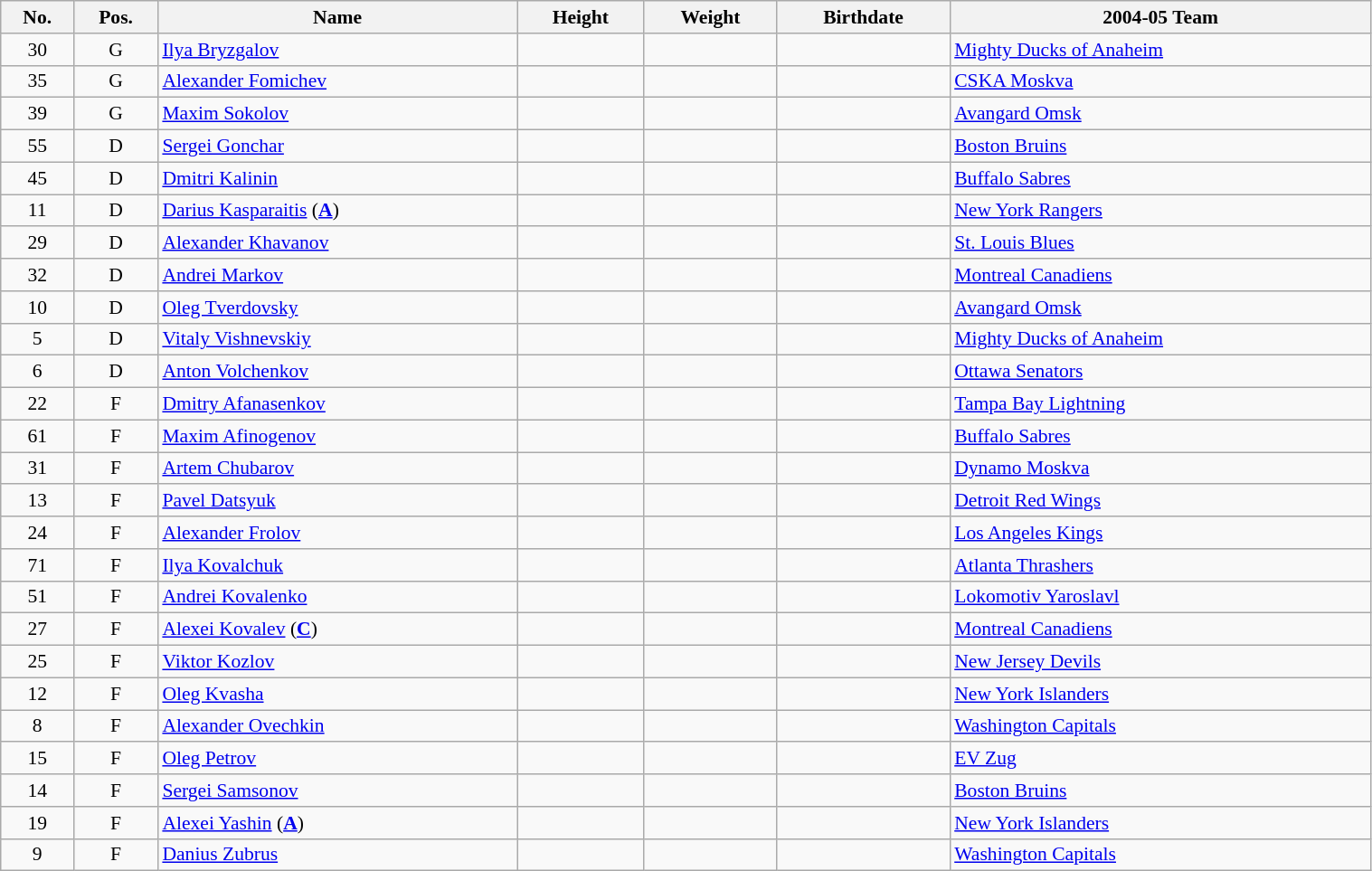<table class="wikitable sortable" width="80%" style="font-size: 90%; text-align: center;">
<tr>
<th>No.</th>
<th>Pos.</th>
<th>Name</th>
<th>Height</th>
<th>Weight</th>
<th>Birthdate</th>
<th>2004-05 Team</th>
</tr>
<tr>
<td>30</td>
<td>G</td>
<td style="text-align:left;"><a href='#'>Ilya Bryzgalov</a></td>
<td></td>
<td></td>
<td style="text-align:right;"></td>
<td style="text-align:left;"> <a href='#'>Mighty Ducks of Anaheim</a></td>
</tr>
<tr>
<td>35</td>
<td>G</td>
<td style="text-align:left;"><a href='#'>Alexander Fomichev</a></td>
<td></td>
<td></td>
<td style="text-align:right;"></td>
<td style="text-align:left;"> <a href='#'>CSKA Moskva</a></td>
</tr>
<tr>
<td>39</td>
<td>G</td>
<td style="text-align:left;"><a href='#'>Maxim Sokolov</a></td>
<td></td>
<td></td>
<td style="text-align:right;"></td>
<td style="text-align:left;"> <a href='#'>Avangard Omsk</a></td>
</tr>
<tr>
<td>55</td>
<td>D</td>
<td style="text-align:left;"><a href='#'>Sergei Gonchar</a></td>
<td></td>
<td></td>
<td style="text-align:right;"></td>
<td style="text-align:left;"> <a href='#'>Boston Bruins</a></td>
</tr>
<tr>
<td>45</td>
<td>D</td>
<td style="text-align:left;"><a href='#'>Dmitri Kalinin</a></td>
<td></td>
<td></td>
<td style="text-align:right;"></td>
<td style="text-align:left;"> <a href='#'>Buffalo Sabres</a></td>
</tr>
<tr>
<td>11</td>
<td>D</td>
<td style="text-align:left;"><a href='#'>Darius Kasparaitis</a> (<strong><a href='#'>A</a></strong>)</td>
<td></td>
<td></td>
<td style="text-align:right;"></td>
<td style="text-align:left;"> <a href='#'>New York Rangers</a></td>
</tr>
<tr>
<td>29</td>
<td>D</td>
<td style="text-align:left;"><a href='#'>Alexander Khavanov</a></td>
<td></td>
<td></td>
<td style="text-align:right;"></td>
<td style="text-align:left;"> <a href='#'>St. Louis Blues</a></td>
</tr>
<tr>
<td>32</td>
<td>D</td>
<td style="text-align:left;"><a href='#'>Andrei Markov</a></td>
<td></td>
<td></td>
<td style="text-align:right;"></td>
<td style="text-align:left;"> <a href='#'>Montreal Canadiens</a></td>
</tr>
<tr>
<td>10</td>
<td>D</td>
<td style="text-align:left;"><a href='#'>Oleg Tverdovsky</a></td>
<td></td>
<td></td>
<td style="text-align:right;"></td>
<td style="text-align:left;"> <a href='#'>Avangard Omsk</a></td>
</tr>
<tr>
<td>5</td>
<td>D</td>
<td style="text-align:left;"><a href='#'>Vitaly Vishnevskiy</a></td>
<td></td>
<td></td>
<td style="text-align:right;"></td>
<td style="text-align:left;"> <a href='#'>Mighty Ducks of Anaheim</a></td>
</tr>
<tr>
<td>6</td>
<td>D</td>
<td style="text-align:left;"><a href='#'>Anton Volchenkov</a></td>
<td></td>
<td></td>
<td style="text-align:right;"></td>
<td style="text-align:left;"> <a href='#'>Ottawa Senators</a></td>
</tr>
<tr>
<td>22</td>
<td>F</td>
<td style="text-align:left;"><a href='#'>Dmitry Afanasenkov</a></td>
<td></td>
<td></td>
<td style="text-align:right;"></td>
<td style="text-align:left;"> <a href='#'>Tampa Bay Lightning</a></td>
</tr>
<tr>
<td>61</td>
<td>F</td>
<td style="text-align:left;"><a href='#'>Maxim Afinogenov</a></td>
<td></td>
<td></td>
<td style="text-align:right;"></td>
<td style="text-align:left;"> <a href='#'>Buffalo Sabres</a></td>
</tr>
<tr>
<td>31</td>
<td>F</td>
<td style="text-align:left;"><a href='#'>Artem Chubarov</a></td>
<td></td>
<td></td>
<td style="text-align:right;"></td>
<td style="text-align:left;"> <a href='#'>Dynamo Moskva</a></td>
</tr>
<tr>
<td>13</td>
<td>F</td>
<td style="text-align:left;"><a href='#'>Pavel Datsyuk</a></td>
<td></td>
<td></td>
<td style="text-align:right;"></td>
<td style="text-align:left;"> <a href='#'>Detroit Red Wings</a></td>
</tr>
<tr>
<td>24</td>
<td>F</td>
<td style="text-align:left;"><a href='#'>Alexander Frolov</a></td>
<td></td>
<td></td>
<td style="text-align:right;"></td>
<td style="text-align:left;"> <a href='#'>Los Angeles Kings</a></td>
</tr>
<tr>
<td>71</td>
<td>F</td>
<td style="text-align:left;"><a href='#'>Ilya Kovalchuk</a></td>
<td></td>
<td></td>
<td style="text-align:right;"></td>
<td style="text-align:left;"> <a href='#'>Atlanta Thrashers</a></td>
</tr>
<tr>
<td>51</td>
<td>F</td>
<td style="text-align:left;"><a href='#'>Andrei Kovalenko</a></td>
<td></td>
<td></td>
<td style="text-align:right;"></td>
<td style="text-align:left;"> <a href='#'>Lokomotiv Yaroslavl</a></td>
</tr>
<tr>
<td>27</td>
<td>F</td>
<td style="text-align:left;"><a href='#'>Alexei Kovalev</a> (<strong><a href='#'>C</a></strong>)</td>
<td></td>
<td></td>
<td style="text-align:right;"></td>
<td style="text-align:left;"> <a href='#'>Montreal Canadiens</a></td>
</tr>
<tr>
<td>25</td>
<td>F</td>
<td style="text-align:left;"><a href='#'>Viktor Kozlov</a></td>
<td></td>
<td></td>
<td style="text-align:right;"></td>
<td style="text-align:left;"> <a href='#'>New Jersey Devils</a></td>
</tr>
<tr>
<td>12</td>
<td>F</td>
<td style="text-align:left;"><a href='#'>Oleg Kvasha</a></td>
<td></td>
<td></td>
<td style="text-align:right;"></td>
<td style="text-align:left;"> <a href='#'>New York Islanders</a></td>
</tr>
<tr>
<td>8</td>
<td>F</td>
<td style="text-align:left;"><a href='#'>Alexander Ovechkin</a></td>
<td></td>
<td></td>
<td style="text-align:right;"></td>
<td style="text-align:left;"> <a href='#'>Washington Capitals</a></td>
</tr>
<tr>
<td>15</td>
<td>F</td>
<td style="text-align:left;"><a href='#'>Oleg Petrov</a></td>
<td></td>
<td></td>
<td style="text-align:right;"></td>
<td style="text-align:left;"> <a href='#'>EV Zug</a></td>
</tr>
<tr>
<td>14</td>
<td>F</td>
<td style="text-align:left;"><a href='#'>Sergei Samsonov</a></td>
<td></td>
<td></td>
<td style="text-align:right;"></td>
<td style="text-align:left;"> <a href='#'>Boston Bruins</a></td>
</tr>
<tr>
<td>19</td>
<td>F</td>
<td style="text-align:left;"><a href='#'>Alexei Yashin</a> (<strong><a href='#'>A</a></strong>)</td>
<td></td>
<td></td>
<td style="text-align:right;"></td>
<td style="text-align:left;"> <a href='#'>New York Islanders</a></td>
</tr>
<tr>
<td>9</td>
<td>F</td>
<td style="text-align:left;"><a href='#'>Danius Zubrus</a></td>
<td></td>
<td></td>
<td style="text-align:right;"></td>
<td style="text-align:left;"> <a href='#'>Washington Capitals</a></td>
</tr>
</table>
